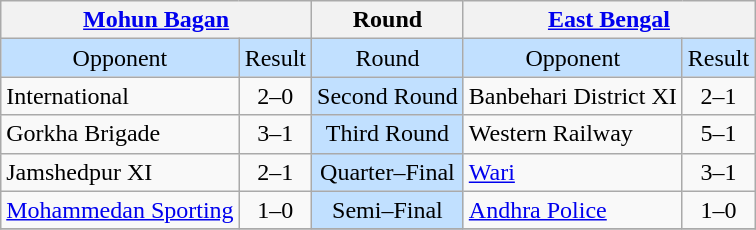<table class="wikitable" style="text-align:center">
<tr>
<th colspan="2"><a href='#'>Mohun Bagan</a></th>
<th>Round</th>
<th colspan="2"><a href='#'>East Bengal</a></th>
</tr>
<tr style="background:#C1E0FF">
<td>Opponent</td>
<td colspan="1">Result</td>
<td>Round</td>
<td>Opponent</td>
<td colspan="1">Result</td>
</tr>
<tr>
<td style="text-align:left">International</td>
<td colspan="1">2–0</td>
<td style="background:#C1E0FF">Second Round</td>
<td style="text-align:left">Banbehari District XI</td>
<td colspan="1">2–1</td>
</tr>
<tr>
<td style="text-align:left">Gorkha Brigade</td>
<td colspan="1">3–1</td>
<td style="background:#C1E0FF">Third Round</td>
<td style="text-align:left">Western Railway</td>
<td colspan="1">5–1</td>
</tr>
<tr>
<td style="text-align:left">Jamshedpur XI</td>
<td colspan="1">2–1</td>
<td style="background:#C1E0FF">Quarter–Final</td>
<td style="text-align:left"><a href='#'>Wari</a></td>
<td colspan="1">3–1</td>
</tr>
<tr>
<td style="text-align:left"><a href='#'>Mohammedan Sporting</a></td>
<td colspan="1">1–0</td>
<td style="background:#C1E0FF">Semi–Final</td>
<td style="text-align:left"><a href='#'>Andhra Police</a></td>
<td colspan="1">1–0</td>
</tr>
<tr>
</tr>
</table>
